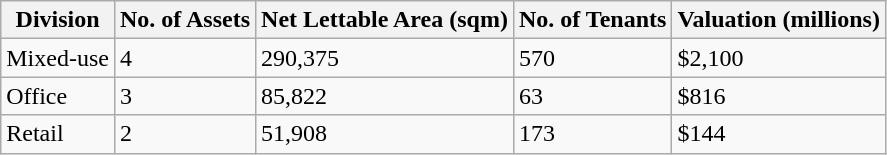<table class="wikitable">
<tr>
<th>Division</th>
<th>No. of Assets</th>
<th>Net Lettable Area (sqm)</th>
<th>No. of Tenants</th>
<th>Valuation (millions)</th>
</tr>
<tr>
<td>Mixed-use</td>
<td>4</td>
<td>290,375</td>
<td>570</td>
<td>$2,100</td>
</tr>
<tr>
<td>Office</td>
<td>3</td>
<td>85,822</td>
<td>63</td>
<td>$816</td>
</tr>
<tr>
<td>Retail</td>
<td>2</td>
<td>51,908</td>
<td>173</td>
<td>$144</td>
</tr>
</table>
